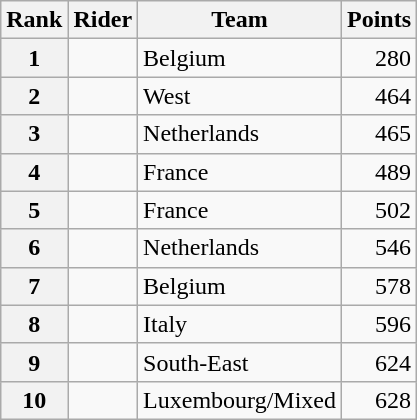<table class="wikitable">
<tr>
<th scope="col">Rank</th>
<th scope="col">Rider</th>
<th scope="col">Team</th>
<th scope="col">Points</th>
</tr>
<tr>
<th scope="row">1</th>
<td></td>
<td>Belgium</td>
<td style="text-align:right;">280</td>
</tr>
<tr>
<th scope="row">2</th>
<td></td>
<td>West</td>
<td style="text-align:right;">464</td>
</tr>
<tr>
<th scope="row">3</th>
<td></td>
<td>Netherlands</td>
<td style="text-align:right;">465</td>
</tr>
<tr>
<th scope="row">4</th>
<td></td>
<td>France</td>
<td style="text-align:right;">489</td>
</tr>
<tr>
<th scope="row">5</th>
<td></td>
<td>France</td>
<td style="text-align:right;">502</td>
</tr>
<tr>
<th scope="row">6</th>
<td></td>
<td>Netherlands</td>
<td style="text-align:right;">546</td>
</tr>
<tr>
<th scope="row">7</th>
<td></td>
<td>Belgium</td>
<td style="text-align:right;">578</td>
</tr>
<tr>
<th scope="row">8</th>
<td></td>
<td>Italy</td>
<td style="text-align:right;">596</td>
</tr>
<tr>
<th scope="row">9</th>
<td></td>
<td>South-East</td>
<td style="text-align:right;">624</td>
</tr>
<tr>
<th scope="row">10</th>
<td></td>
<td>Luxembourg/Mixed</td>
<td style="text-align:right;">628</td>
</tr>
</table>
